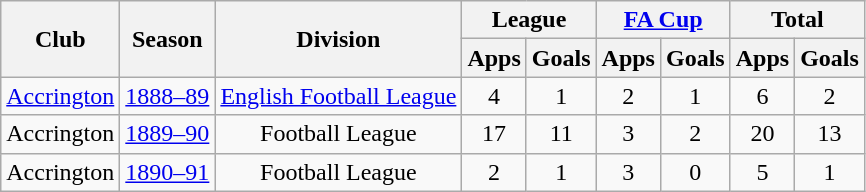<table class="wikitable" style="text-align:center;">
<tr>
<th rowspan="2">Club</th>
<th rowspan="2">Season</th>
<th rowspan="2">Division</th>
<th colspan="2">League</th>
<th colspan="2"><a href='#'>FA Cup</a></th>
<th colspan="2">Total</th>
</tr>
<tr>
<th>Apps</th>
<th>Goals</th>
<th>Apps</th>
<th>Goals</th>
<th>Apps</th>
<th>Goals</th>
</tr>
<tr>
<td><a href='#'>Accrington</a></td>
<td><a href='#'>1888–89</a></td>
<td><a href='#'>English Football League</a></td>
<td>4</td>
<td>1</td>
<td>2</td>
<td>1</td>
<td>6</td>
<td>2</td>
</tr>
<tr>
<td>Accrington</td>
<td><a href='#'>1889–90</a></td>
<td>Football League</td>
<td>17</td>
<td>11</td>
<td>3</td>
<td>2</td>
<td>20</td>
<td>13</td>
</tr>
<tr>
<td>Accrington</td>
<td><a href='#'>1890–91</a></td>
<td>Football League</td>
<td>2</td>
<td>1</td>
<td>3</td>
<td>0</td>
<td>5</td>
<td>1</td>
</tr>
</table>
